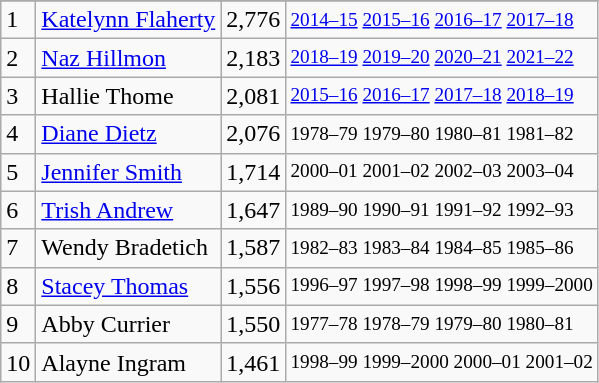<table class="wikitable">
<tr>
</tr>
<tr>
<td>1</td>
<td><a href='#'>Katelynn Flaherty</a></td>
<td>2,776</td>
<td style="font-size:80%;"><a href='#'>2014–15</a> <a href='#'>2015–16</a> <a href='#'>2016–17</a> <a href='#'>2017–18</a></td>
</tr>
<tr>
<td>2</td>
<td><a href='#'>Naz Hillmon</a></td>
<td>2,183</td>
<td style="font-size:80%;"><a href='#'>2018–19</a> <a href='#'>2019–20</a> <a href='#'>2020–21</a> <a href='#'>2021–22</a></td>
</tr>
<tr>
<td>3</td>
<td>Hallie Thome</td>
<td>2,081</td>
<td style="font-size:80%;"><a href='#'>2015–16</a> <a href='#'>2016–17</a> <a href='#'>2017–18</a> <a href='#'>2018–19</a></td>
</tr>
<tr>
<td>4</td>
<td><a href='#'>Diane Dietz</a></td>
<td>2,076</td>
<td style="font-size:80%;">1978–79 1979–80 1980–81 1981–82</td>
</tr>
<tr>
<td>5</td>
<td><a href='#'>Jennifer Smith</a></td>
<td>1,714</td>
<td style="font-size:80%;">2000–01 2001–02 2002–03 2003–04</td>
</tr>
<tr>
<td>6</td>
<td><a href='#'>Trish Andrew</a></td>
<td>1,647</td>
<td style="font-size:80%;">1989–90 1990–91 1991–92 1992–93</td>
</tr>
<tr>
<td>7</td>
<td>Wendy Bradetich</td>
<td>1,587</td>
<td style="font-size:80%;">1982–83 1983–84 1984–85 1985–86</td>
</tr>
<tr>
<td>8</td>
<td><a href='#'>Stacey Thomas</a></td>
<td>1,556</td>
<td style="font-size:80%;">1996–97 1997–98 1998–99 1999–2000</td>
</tr>
<tr>
<td>9</td>
<td>Abby Currier</td>
<td>1,550</td>
<td style="font-size:80%;">1977–78 1978–79 1979–80 1980–81</td>
</tr>
<tr>
<td>10</td>
<td>Alayne Ingram</td>
<td>1,461</td>
<td style="font-size:80%;">1998–99 1999–2000 2000–01 2001–02</td>
</tr>
</table>
